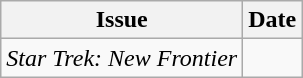<table class="wikitable">
<tr>
<th>Issue</th>
<th>Date</th>
</tr>
<tr>
<td><em>Star Trek: New Frontier</em></td>
<td></td>
</tr>
</table>
